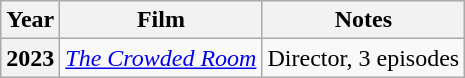<table class="wikitable">
<tr>
<th>Year</th>
<th>Film</th>
<th>Notes</th>
</tr>
<tr>
<th>2023</th>
<td><em><a href='#'>The Crowded Room</a></em></td>
<td>Director, 3 episodes</td>
</tr>
</table>
